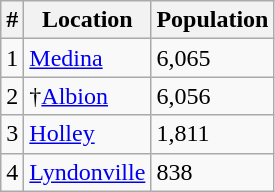<table class="wikitable sortable">
<tr>
<th>#</th>
<th>Location</th>
<th>Population</th>
</tr>
<tr>
<td>1</td>
<td><a href='#'>Medina</a></td>
<td>6,065</td>
</tr>
<tr>
<td>2</td>
<td>†<a href='#'>Albion</a></td>
<td>6,056</td>
</tr>
<tr>
<td>3</td>
<td><a href='#'>Holley</a></td>
<td>1,811</td>
</tr>
<tr>
<td>4</td>
<td><a href='#'>Lyndonville</a></td>
<td>838</td>
</tr>
</table>
